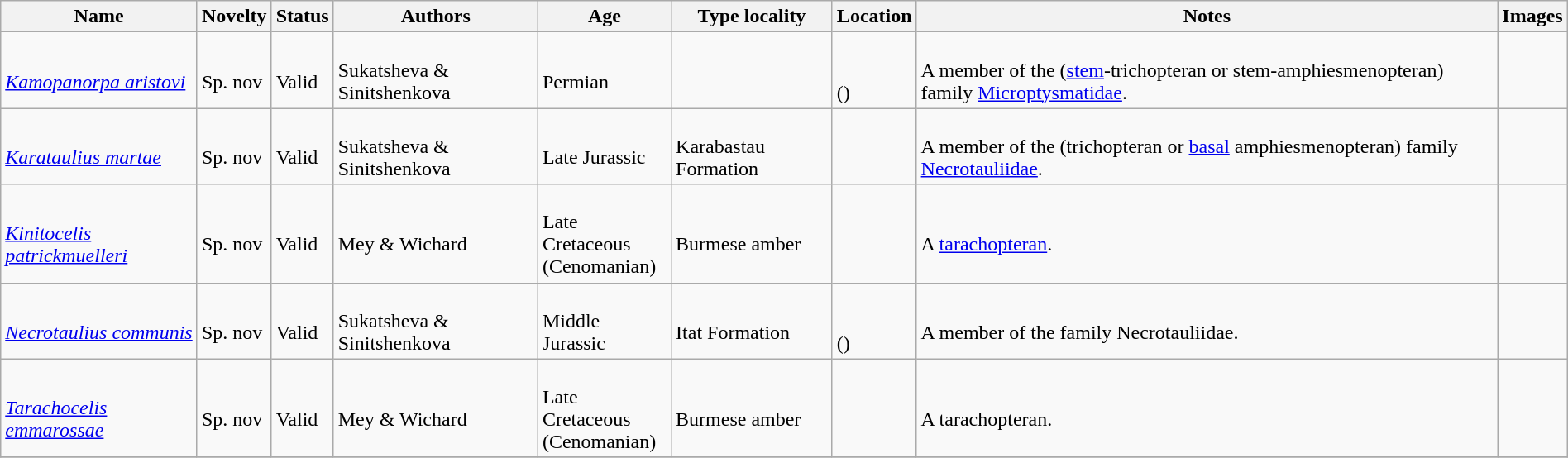<table class="wikitable sortable" align="center" width="100%">
<tr>
<th>Name</th>
<th>Novelty</th>
<th>Status</th>
<th>Authors</th>
<th>Age</th>
<th>Type locality</th>
<th>Location</th>
<th>Notes</th>
<th>Images</th>
</tr>
<tr>
<td><br><em><a href='#'>Kamopanorpa aristovi</a></em></td>
<td><br>Sp. nov</td>
<td><br>Valid</td>
<td><br>Sukatsheva & Sinitshenkova</td>
<td><br>Permian</td>
<td></td>
<td><br><br>()</td>
<td><br>A member of the (<a href='#'>stem</a>-trichopteran or stem-amphiesmenopteran) family <a href='#'>Microptysmatidae</a>.</td>
<td></td>
</tr>
<tr>
<td><br><em><a href='#'>Karataulius martae</a></em></td>
<td><br>Sp. nov</td>
<td><br>Valid</td>
<td><br>Sukatsheva & Sinitshenkova</td>
<td><br>Late Jurassic</td>
<td><br>Karabastau Formation</td>
<td><br></td>
<td><br>A member of the (trichopteran or <a href='#'>basal</a> amphiesmenopteran) family <a href='#'>Necrotauliidae</a>.</td>
<td></td>
</tr>
<tr>
<td><br><em><a href='#'>Kinitocelis patrickmuelleri</a></em></td>
<td><br>Sp. nov</td>
<td><br>Valid</td>
<td><br>Mey & Wichard</td>
<td><br>Late Cretaceous<br>(Cenomanian)</td>
<td><br>Burmese amber</td>
<td><br></td>
<td><br>A <a href='#'>tarachopteran</a>.</td>
<td></td>
</tr>
<tr>
<td><br><em><a href='#'>Necrotaulius communis</a></em></td>
<td><br>Sp. nov</td>
<td><br>Valid</td>
<td><br>Sukatsheva & Sinitshenkova</td>
<td><br>Middle Jurassic</td>
<td><br>Itat Formation</td>
<td><br><br>()</td>
<td><br>A member of the family Necrotauliidae.</td>
<td></td>
</tr>
<tr>
<td><br><em><a href='#'>Tarachocelis emmarossae</a></em></td>
<td><br>Sp. nov</td>
<td><br>Valid</td>
<td><br>Mey & Wichard</td>
<td><br>Late Cretaceous<br>(Cenomanian)</td>
<td><br>Burmese amber</td>
<td><br></td>
<td><br>A tarachopteran.</td>
<td></td>
</tr>
<tr>
</tr>
</table>
